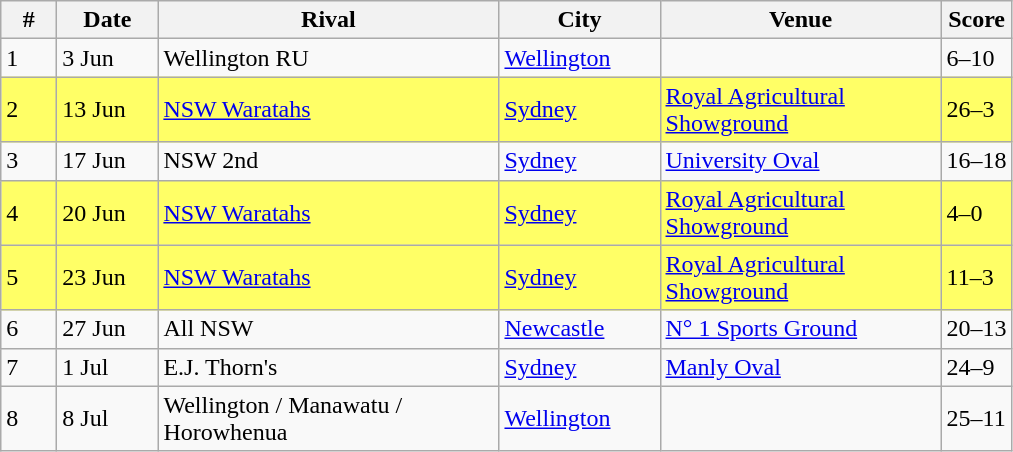<table class="wikitable sortable">
<tr>
<th width=30px>#</th>
<th width=60px>Date</th>
<th width=220px>Rival</th>
<th width=100px>City</th>
<th width=180px>Venue</th>
<th width=40px>Score</th>
</tr>
<tr>
<td>1</td>
<td>3 Jun</td>
<td>Wellington RU</td>
<td><a href='#'>Wellington</a></td>
<td></td>
<td>6–10</td>
</tr>
<tr bgcolor=#ffff66>
<td>2</td>
<td>13 Jun</td>
<td> <a href='#'>NSW Waratahs</a> </td>
<td><a href='#'>Sydney</a></td>
<td><a href='#'>Royal Agricultural Showground</a></td>
<td>26–3</td>
</tr>
<tr>
<td>3</td>
<td>17 Jun</td>
<td>NSW 2nd</td>
<td><a href='#'>Sydney</a></td>
<td><a href='#'>University Oval</a></td>
<td>16–18</td>
</tr>
<tr bgcolor=#ffff66>
<td>4</td>
<td>20 Jun</td>
<td> <a href='#'>NSW Waratahs</a> </td>
<td><a href='#'>Sydney</a></td>
<td><a href='#'>Royal Agricultural Showground</a></td>
<td>4–0</td>
</tr>
<tr bgcolor=#ffff66>
<td>5</td>
<td>23 Jun</td>
<td> <a href='#'>NSW Waratahs</a> </td>
<td><a href='#'>Sydney</a></td>
<td><a href='#'>Royal Agricultural Showground</a></td>
<td>11–3</td>
</tr>
<tr>
<td>6</td>
<td>27 Jun</td>
<td>All NSW</td>
<td><a href='#'>Newcastle</a></td>
<td><a href='#'>N° 1 Sports Ground</a></td>
<td>20–13</td>
</tr>
<tr>
<td>7</td>
<td>1 Jul</td>
<td>E.J. Thorn's</td>
<td><a href='#'>Sydney</a></td>
<td><a href='#'>Manly Oval</a></td>
<td>24–9</td>
</tr>
<tr>
<td>8</td>
<td>8 Jul</td>
<td>Wellington / Manawatu / Horowhenua</td>
<td><a href='#'>Wellington</a></td>
<td></td>
<td>25–11</td>
</tr>
</table>
